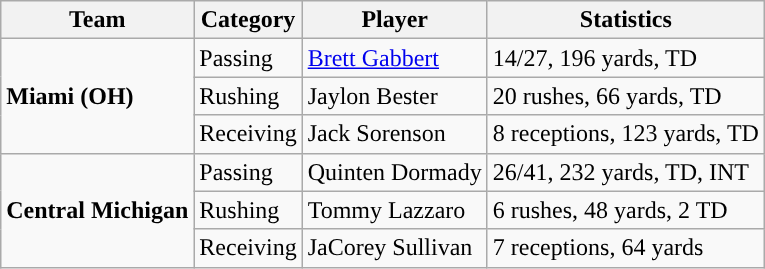<table class="wikitable" style="float: left;">
<tr>
<th>Team</th>
<th>Category</th>
<th>Player</th>
<th>Statistics</th>
</tr>
<tr>
<td rowspan=3><strong>Miami (OH)</strong></td>
<td>Passing</td>
<td><a href='#'>Brett Gabbert</a></td>
<td>14/27, 196 yards, TD</td>
</tr>
<tr>
<td>Rushing</td>
<td>Jaylon Bester</td>
<td>20 rushes, 66 yards, TD</td>
</tr>
<tr>
<td>Receiving</td>
<td>Jack Sorenson</td>
<td>8 receptions, 123 yards, TD</td>
</tr>
<tr>
<td rowspan=3><strong>Central Michigan</strong></td>
<td>Passing</td>
<td>Quinten Dormady</td>
<td>26/41, 232 yards, TD, INT</td>
</tr>
<tr>
<td>Rushing</td>
<td>Tommy Lazzaro</td>
<td>6 rushes, 48 yards, 2 TD</td>
</tr>
<tr>
<td>Receiving</td>
<td>JaCorey Sullivan</td>
<td>7 receptions, 64 yards</td>
</tr>
</table>
